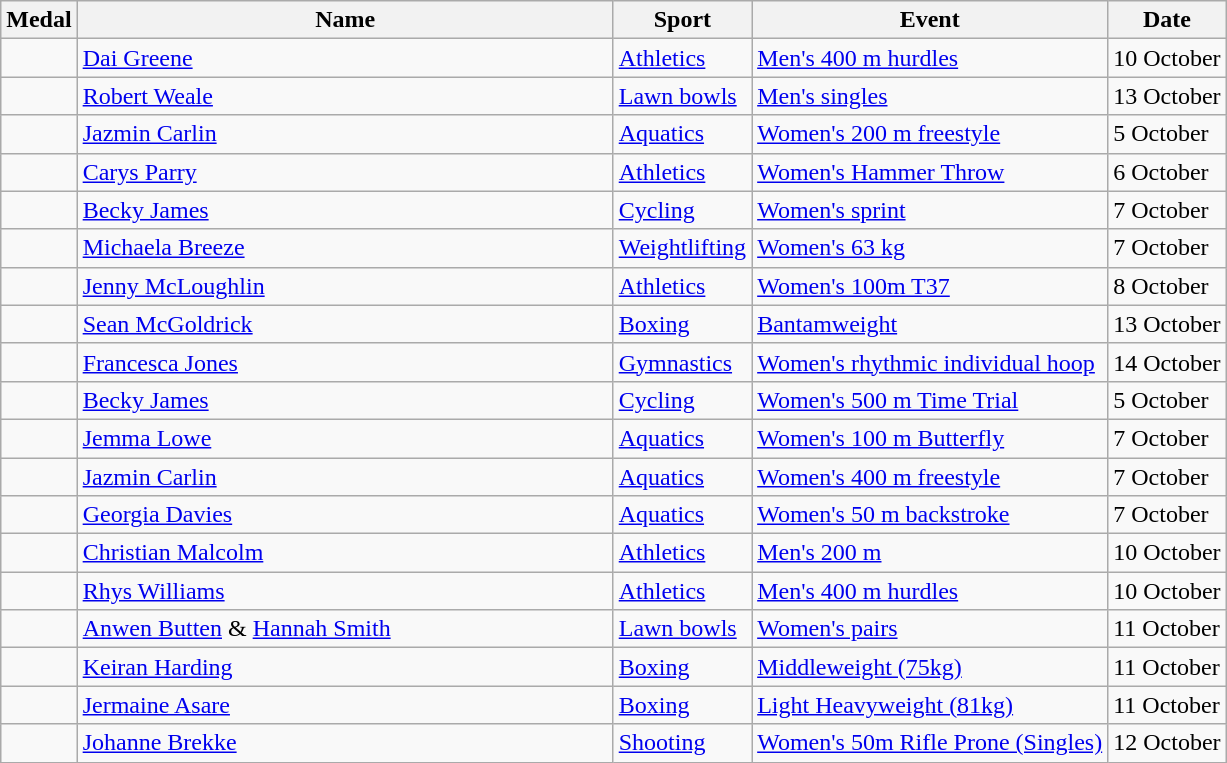<table class="wikitable sortable">
<tr>
<th>Medal</th>
<th style="width:350px;">Name</th>
<th>Sport</th>
<th>Event</th>
<th>Date</th>
</tr>
<tr>
<td></td>
<td><a href='#'>Dai Greene</a></td>
<td><a href='#'>Athletics</a></td>
<td><a href='#'>Men's 400 m hurdles</a></td>
<td>10 October</td>
</tr>
<tr>
<td></td>
<td><a href='#'>Robert Weale</a></td>
<td><a href='#'>Lawn bowls</a></td>
<td><a href='#'>Men's singles</a></td>
<td>13 October</td>
</tr>
<tr>
<td></td>
<td><a href='#'>Jazmin Carlin</a></td>
<td><a href='#'>Aquatics</a></td>
<td><a href='#'>Women's 200 m freestyle</a></td>
<td>5 October</td>
</tr>
<tr>
<td></td>
<td><a href='#'>Carys Parry</a></td>
<td><a href='#'>Athletics</a></td>
<td><a href='#'>Women's Hammer Throw</a></td>
<td>6 October</td>
</tr>
<tr>
<td></td>
<td><a href='#'>Becky James</a></td>
<td><a href='#'>Cycling</a></td>
<td><a href='#'>Women's sprint</a></td>
<td>7 October</td>
</tr>
<tr>
<td></td>
<td><a href='#'>Michaela Breeze</a></td>
<td><a href='#'>Weightlifting</a></td>
<td><a href='#'>Women's 63 kg</a></td>
<td>7 October</td>
</tr>
<tr>
<td></td>
<td><a href='#'>Jenny McLoughlin</a></td>
<td><a href='#'>Athletics</a></td>
<td><a href='#'>Women's 100m T37</a></td>
<td>8 October</td>
</tr>
<tr>
<td></td>
<td><a href='#'>Sean McGoldrick</a></td>
<td><a href='#'>Boxing</a></td>
<td><a href='#'>Bantamweight</a></td>
<td>13 October</td>
</tr>
<tr>
<td></td>
<td><a href='#'>Francesca Jones</a></td>
<td><a href='#'>Gymnastics</a></td>
<td><a href='#'>Women's rhythmic individual hoop</a></td>
<td>14 October</td>
</tr>
<tr>
<td></td>
<td><a href='#'>Becky James</a></td>
<td><a href='#'>Cycling</a></td>
<td><a href='#'>Women's 500 m Time Trial</a></td>
<td>5 October</td>
</tr>
<tr>
<td></td>
<td><a href='#'>Jemma Lowe</a></td>
<td><a href='#'>Aquatics</a></td>
<td><a href='#'>Women's 100 m Butterfly</a></td>
<td>7 October</td>
</tr>
<tr>
<td></td>
<td><a href='#'>Jazmin Carlin</a></td>
<td><a href='#'>Aquatics</a></td>
<td><a href='#'>Women's 400 m freestyle</a></td>
<td>7 October</td>
</tr>
<tr>
<td></td>
<td><a href='#'>Georgia Davies</a></td>
<td><a href='#'>Aquatics</a></td>
<td><a href='#'>Women's 50 m backstroke</a></td>
<td>7 October</td>
</tr>
<tr>
<td></td>
<td><a href='#'>Christian Malcolm</a></td>
<td><a href='#'>Athletics</a></td>
<td><a href='#'>Men's 200 m</a></td>
<td>10 October</td>
</tr>
<tr>
<td></td>
<td><a href='#'>Rhys Williams</a></td>
<td><a href='#'>Athletics</a></td>
<td><a href='#'>Men's 400 m hurdles</a></td>
<td>10 October</td>
</tr>
<tr>
<td></td>
<td><a href='#'>Anwen Butten</a> & <a href='#'>Hannah Smith</a></td>
<td><a href='#'>Lawn bowls</a></td>
<td><a href='#'>Women's pairs</a></td>
<td>11 October</td>
</tr>
<tr>
<td></td>
<td><a href='#'>Keiran Harding</a></td>
<td><a href='#'>Boxing</a></td>
<td><a href='#'>Middleweight (75kg)</a></td>
<td>11 October</td>
</tr>
<tr>
<td></td>
<td><a href='#'>Jermaine Asare</a></td>
<td><a href='#'>Boxing</a></td>
<td><a href='#'>Light Heavyweight (81kg)</a></td>
<td>11 October</td>
</tr>
<tr>
<td></td>
<td><a href='#'>Johanne Brekke</a></td>
<td><a href='#'>Shooting</a></td>
<td><a href='#'>Women's 50m Rifle Prone (Singles)</a></td>
<td>12 October</td>
</tr>
</table>
